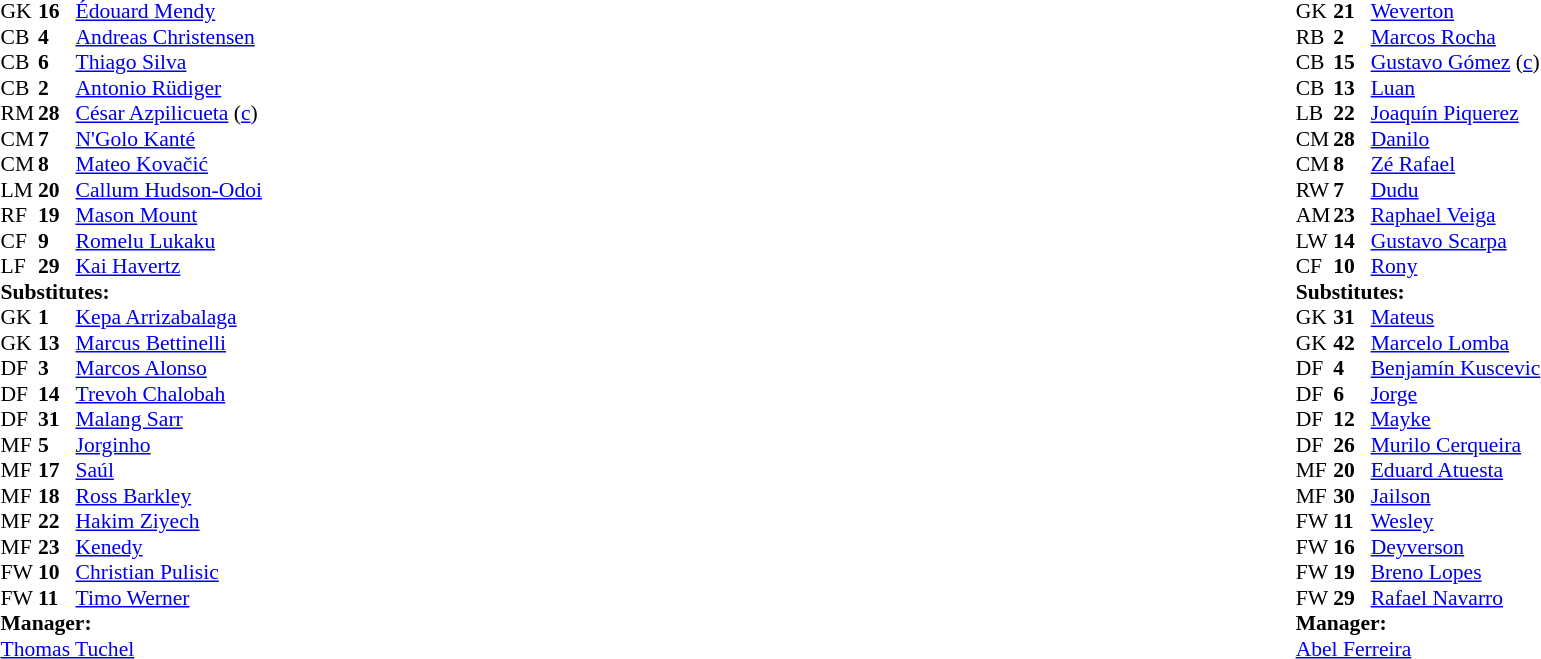<table width="100%">
<tr>
<td valign="top" width="40%"><br><table style="font-size:90%" cellspacing="0" cellpadding="0">
<tr>
<th width=25></th>
<th width=25></th>
</tr>
<tr>
<td>GK</td>
<td><strong>16</strong></td>
<td> <a href='#'>Édouard Mendy</a></td>
</tr>
<tr>
<td>CB</td>
<td><strong>4</strong></td>
<td> <a href='#'>Andreas Christensen</a></td>
<td></td>
<td></td>
</tr>
<tr>
<td>CB</td>
<td><strong>6</strong></td>
<td> <a href='#'>Thiago Silva</a></td>
</tr>
<tr>
<td>CB</td>
<td><strong>2</strong></td>
<td> <a href='#'>Antonio Rüdiger</a></td>
</tr>
<tr>
<td>RM</td>
<td><strong>28</strong></td>
<td> <a href='#'>César Azpilicueta</a> (<a href='#'>c</a>)</td>
</tr>
<tr>
<td>CM</td>
<td><strong>7</strong></td>
<td> <a href='#'>N'Golo Kanté</a></td>
</tr>
<tr>
<td>CM</td>
<td><strong>8</strong></td>
<td> <a href='#'>Mateo Kovačić</a></td>
<td></td>
<td></td>
</tr>
<tr>
<td>LM</td>
<td><strong>20</strong></td>
<td> <a href='#'>Callum Hudson-Odoi</a></td>
<td></td>
<td></td>
</tr>
<tr>
<td>RF</td>
<td><strong>19</strong></td>
<td> <a href='#'>Mason Mount</a></td>
<td></td>
<td></td>
</tr>
<tr>
<td>CF</td>
<td><strong>9</strong></td>
<td> <a href='#'>Romelu Lukaku</a></td>
<td></td>
<td></td>
</tr>
<tr>
<td>LF</td>
<td><strong>29</strong></td>
<td> <a href='#'>Kai Havertz</a></td>
<td></td>
</tr>
<tr>
<td colspan=3><strong>Substitutes:</strong></td>
</tr>
<tr>
<td>GK</td>
<td><strong>1</strong></td>
<td> <a href='#'>Kepa Arrizabalaga</a></td>
</tr>
<tr>
<td>GK</td>
<td><strong>13</strong></td>
<td> <a href='#'>Marcus Bettinelli</a></td>
</tr>
<tr>
<td>DF</td>
<td><strong>3</strong></td>
<td> <a href='#'>Marcos Alonso</a></td>
</tr>
<tr>
<td>DF</td>
<td><strong>14</strong></td>
<td> <a href='#'>Trevoh Chalobah</a></td>
</tr>
<tr>
<td>DF</td>
<td><strong>31</strong></td>
<td> <a href='#'>Malang Sarr</a></td>
<td></td>
<td></td>
</tr>
<tr>
<td>MF</td>
<td><strong>5</strong></td>
<td> <a href='#'>Jorginho</a></td>
</tr>
<tr>
<td>MF</td>
<td><strong>17</strong></td>
<td> <a href='#'>Saúl</a></td>
<td></td>
<td></td>
</tr>
<tr>
<td>MF</td>
<td><strong>18</strong></td>
<td> <a href='#'>Ross Barkley</a></td>
</tr>
<tr>
<td>MF</td>
<td><strong>22</strong></td>
<td> <a href='#'>Hakim Ziyech</a></td>
<td></td>
<td></td>
</tr>
<tr>
<td>MF</td>
<td><strong>23</strong></td>
<td> <a href='#'>Kenedy</a></td>
</tr>
<tr>
<td>FW</td>
<td><strong>10</strong></td>
<td> <a href='#'>Christian Pulisic</a></td>
<td></td>
<td></td>
</tr>
<tr>
<td>FW</td>
<td><strong>11</strong></td>
<td> <a href='#'>Timo Werner</a></td>
<td></td>
<td></td>
</tr>
<tr>
<td colspan=3><strong>Manager:</strong></td>
</tr>
<tr>
<td colspan=3> <a href='#'>Thomas Tuchel</a></td>
</tr>
</table>
</td>
<td valign="top"></td>
<td valign="top" width="50%"><br><table style="font-size:90%; margin:auto" cellspacing="0" cellpadding="0">
<tr>
<th width=25></th>
<th width=25></th>
</tr>
<tr>
<td>GK</td>
<td><strong>21</strong></td>
<td> <a href='#'>Weverton</a></td>
</tr>
<tr>
<td>RB</td>
<td><strong>2</strong></td>
<td> <a href='#'>Marcos Rocha</a></td>
<td></td>
<td></td>
</tr>
<tr>
<td>CB</td>
<td><strong>15</strong></td>
<td> <a href='#'>Gustavo Gómez</a> (<a href='#'>c</a>)</td>
</tr>
<tr>
<td>CB</td>
<td><strong>13</strong></td>
<td> <a href='#'>Luan</a></td>
<td></td>
</tr>
<tr>
<td>LB</td>
<td><strong>22</strong></td>
<td> <a href='#'>Joaquín Piquerez</a></td>
</tr>
<tr>
<td>CM</td>
<td><strong>28</strong></td>
<td> <a href='#'>Danilo</a></td>
</tr>
<tr>
<td>CM</td>
<td><strong>8</strong></td>
<td> <a href='#'>Zé Rafael</a></td>
<td></td>
<td></td>
</tr>
<tr>
<td>RW</td>
<td><strong>7</strong></td>
<td> <a href='#'>Dudu</a></td>
<td></td>
<td></td>
</tr>
<tr>
<td>AM</td>
<td><strong>23</strong></td>
<td> <a href='#'>Raphael Veiga</a></td>
<td></td>
<td></td>
</tr>
<tr>
<td>LW</td>
<td><strong>14</strong></td>
<td> <a href='#'>Gustavo Scarpa</a></td>
</tr>
<tr>
<td>CF</td>
<td><strong>10</strong></td>
<td> <a href='#'>Rony</a></td>
<td></td>
<td></td>
</tr>
<tr>
<td colspan=3><strong>Substitutes:</strong></td>
</tr>
<tr>
<td>GK</td>
<td><strong>31</strong></td>
<td> <a href='#'>Mateus</a></td>
</tr>
<tr>
<td>GK</td>
<td><strong>42</strong></td>
<td> <a href='#'>Marcelo Lomba</a></td>
</tr>
<tr>
<td>DF</td>
<td><strong>4</strong></td>
<td> <a href='#'>Benjamín Kuscevic</a></td>
</tr>
<tr>
<td>DF</td>
<td><strong>6</strong></td>
<td> <a href='#'>Jorge</a></td>
</tr>
<tr>
<td>DF</td>
<td><strong>12</strong></td>
<td> <a href='#'>Mayke</a></td>
</tr>
<tr>
<td>DF</td>
<td><strong>26</strong></td>
<td> <a href='#'>Murilo Cerqueira</a></td>
</tr>
<tr>
<td>MF</td>
<td><strong>20</strong></td>
<td> <a href='#'>Eduard Atuesta</a></td>
<td></td>
<td></td>
</tr>
<tr>
<td>MF</td>
<td><strong>30</strong></td>
<td> <a href='#'>Jailson</a></td>
<td></td>
<td></td>
</tr>
<tr>
<td>FW</td>
<td><strong>11</strong></td>
<td> <a href='#'>Wesley</a></td>
<td></td>
<td></td>
</tr>
<tr>
<td>FW</td>
<td><strong>16</strong></td>
<td> <a href='#'>Deyverson</a></td>
<td></td>
<td></td>
</tr>
<tr>
<td>FW</td>
<td><strong>19</strong></td>
<td> <a href='#'>Breno Lopes</a></td>
</tr>
<tr>
<td>FW</td>
<td><strong>29</strong></td>
<td> <a href='#'>Rafael Navarro</a></td>
<td></td>
<td></td>
</tr>
<tr>
<td colspan=3><strong>Manager:</strong></td>
</tr>
<tr>
<td colspan=3> <a href='#'>Abel Ferreira</a></td>
<td></td>
</tr>
</table>
</td>
</tr>
</table>
